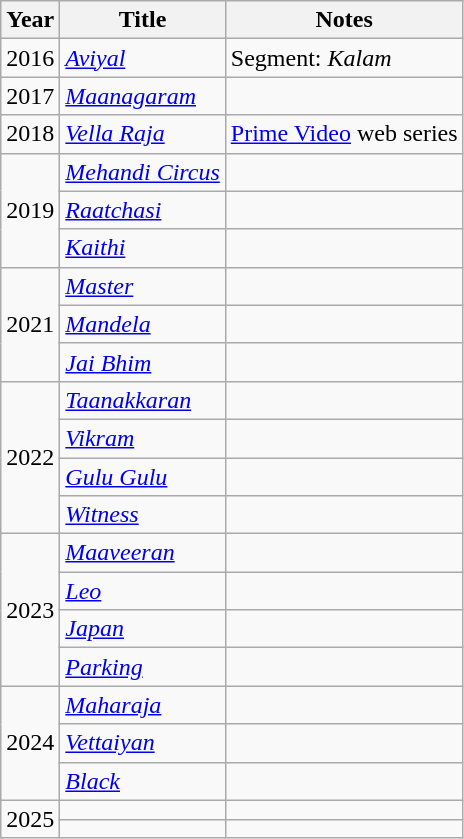<table class="wikitable sortable">
<tr>
<th>Year</th>
<th>Title</th>
<th class="unsortable">Notes</th>
</tr>
<tr>
<td>2016</td>
<td><em><a href='#'>Aviyal</a></em></td>
<td>Segment: <em>Kalam</em></td>
</tr>
<tr>
<td>2017</td>
<td><em><a href='#'>Maanagaram</a></em></td>
<td></td>
</tr>
<tr>
<td>2018</td>
<td><em><a href='#'>Vella Raja</a></em></td>
<td><a href='#'>Prime Video</a> web series</td>
</tr>
<tr>
<td rowspan="3">2019</td>
<td><em><a href='#'>Mehandi Circus</a></em></td>
<td></td>
</tr>
<tr>
<td><em><a href='#'>Raatchasi</a></em></td>
<td></td>
</tr>
<tr>
<td><em><a href='#'>Kaithi</a></em></td>
<td></td>
</tr>
<tr>
<td rowspan="3">2021</td>
<td><em><a href='#'>Master</a></em></td>
<td></td>
</tr>
<tr>
<td><em><a href='#'>Mandela</a></em></td>
<td></td>
</tr>
<tr>
<td><em><a href='#'>Jai Bhim</a></em></td>
<td></td>
</tr>
<tr>
<td rowspan="4">2022</td>
<td><em><a href='#'>Taanakkaran</a></em></td>
<td></td>
</tr>
<tr>
<td><em><a href='#'>Vikram</a></em></td>
<td></td>
</tr>
<tr>
<td><em><a href='#'>Gulu Gulu</a></em></td>
<td></td>
</tr>
<tr>
<td><em><a href='#'>Witness</a></em></td>
<td></td>
</tr>
<tr>
<td rowspan="4">2023</td>
<td><em><a href='#'>Maaveeran</a></em></td>
<td></td>
</tr>
<tr>
<td><em><a href='#'>Leo</a></em></td>
<td></td>
</tr>
<tr>
<td><em><a href='#'>Japan</a></em></td>
<td></td>
</tr>
<tr>
<td><em><a href='#'>Parking</a></em></td>
<td></td>
</tr>
<tr>
<td rowspan=3>2024</td>
<td><em><a href='#'>Maharaja</a></em></td>
<td></td>
</tr>
<tr>
<td><em><a href='#'>Vettaiyan</a></em></td>
<td></td>
</tr>
<tr>
<td><em><a href='#'>Black</a></em></td>
<td></td>
</tr>
<tr>
<td rowspan="2">2025</td>
<td></td>
<td></td>
</tr>
<tr>
<td></td>
<td></td>
</tr>
</table>
